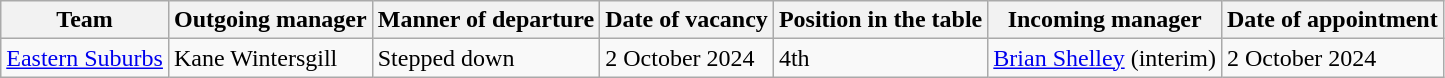<table class="wikitable">
<tr>
<th>Team</th>
<th>Outgoing manager</th>
<th>Manner of departure</th>
<th>Date of vacancy</th>
<th>Position in the table</th>
<th>Incoming manager</th>
<th>Date of appointment</th>
</tr>
<tr>
<td><a href='#'>Eastern Suburbs</a></td>
<td> Kane Wintersgill</td>
<td>Stepped down</td>
<td>2 October 2024</td>
<td rowspan="1">4th</td>
<td> <a href='#'>Brian Shelley</a> (interim)</td>
<td>2 October 2024</td>
</tr>
</table>
